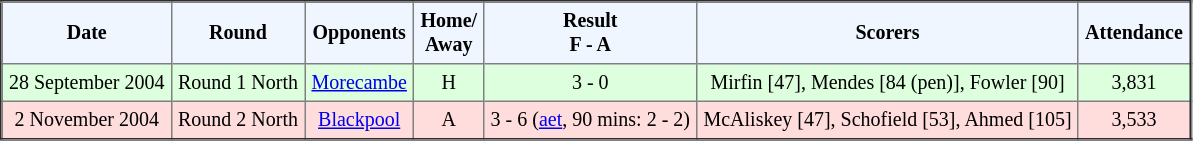<table border="2" cellpadding="4" style="border-collapse:collapse; text-align:center; font-size:smaller;">
<tr style="background:#f0f6ff;">
<th><strong>Date</strong></th>
<th><strong>Round</strong></th>
<th><strong>Opponents</strong></th>
<th><strong>Home/<br>Away</strong></th>
<th><strong>Result<br>F - A</strong></th>
<th><strong>Scorers</strong></th>
<th><strong>Attendance</strong></th>
</tr>
<tr bgcolor="#ddffdd">
<td>28 September 2004</td>
<td>Round 1 North</td>
<td><a href='#'>Morecambe</a></td>
<td>H</td>
<td>3 - 0</td>
<td>Mirfin [47], Mendes [84 (pen)], Fowler [90]</td>
<td>3,831</td>
</tr>
<tr bgcolor="#ffdddd">
<td>2 November 2004</td>
<td>Round 2 North</td>
<td><a href='#'>Blackpool</a></td>
<td>A</td>
<td>3 - 6 (<a href='#'>aet</a>, 90 mins: 2 - 2)</td>
<td>McAliskey [47], Schofield [53], Ahmed [105]</td>
<td>3,533</td>
</tr>
</table>
